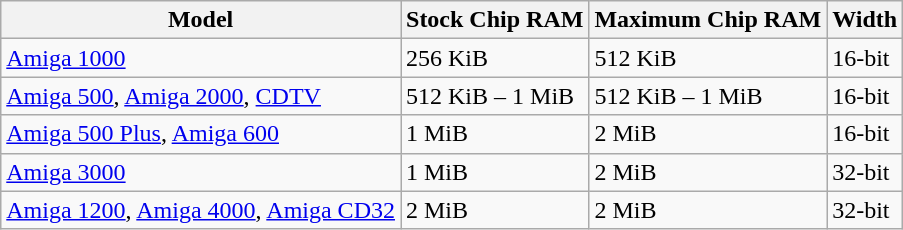<table class="wikitable">
<tr>
<th>Model</th>
<th>Stock Chip RAM</th>
<th>Maximum Chip RAM</th>
<th>Width</th>
</tr>
<tr>
<td><a href='#'>Amiga 1000</a></td>
<td>256 KiB</td>
<td>512 KiB</td>
<td>16-bit</td>
</tr>
<tr>
<td><a href='#'>Amiga 500</a>, <a href='#'>Amiga 2000</a>, <a href='#'>CDTV</a></td>
<td>512 KiB – 1 MiB</td>
<td>512 KiB – 1 MiB</td>
<td>16-bit</td>
</tr>
<tr>
<td><a href='#'>Amiga 500 Plus</a>, <a href='#'>Amiga 600</a></td>
<td>1 MiB</td>
<td>2 MiB</td>
<td>16-bit</td>
</tr>
<tr>
<td><a href='#'>Amiga 3000</a></td>
<td>1 MiB</td>
<td>2 MiB</td>
<td>32-bit</td>
</tr>
<tr>
<td><a href='#'>Amiga 1200</a>, <a href='#'>Amiga 4000</a>, <a href='#'>Amiga CD32</a></td>
<td>2 MiB</td>
<td>2 MiB</td>
<td>32-bit</td>
</tr>
</table>
